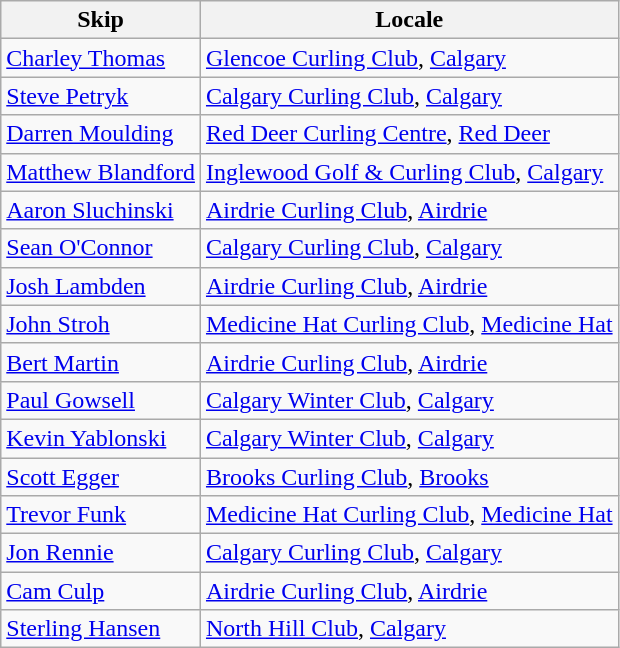<table class=wikitable>
<tr>
<th>Skip</th>
<th>Locale</th>
</tr>
<tr>
<td><a href='#'>Charley Thomas</a></td>
<td><a href='#'>Glencoe Curling Club</a>, <a href='#'>Calgary</a></td>
</tr>
<tr>
<td><a href='#'>Steve Petryk</a></td>
<td><a href='#'>Calgary Curling Club</a>, <a href='#'>Calgary</a></td>
</tr>
<tr>
<td><a href='#'>Darren Moulding</a></td>
<td><a href='#'>Red Deer Curling Centre</a>, <a href='#'>Red Deer</a></td>
</tr>
<tr>
<td><a href='#'>Matthew Blandford</a></td>
<td><a href='#'>Inglewood Golf & Curling Club</a>, <a href='#'>Calgary</a></td>
</tr>
<tr>
<td><a href='#'>Aaron Sluchinski</a></td>
<td><a href='#'>Airdrie Curling Club</a>, <a href='#'>Airdrie</a></td>
</tr>
<tr>
<td><a href='#'>Sean O'Connor</a></td>
<td><a href='#'>Calgary Curling Club</a>, <a href='#'>Calgary</a></td>
</tr>
<tr>
<td><a href='#'>Josh Lambden</a></td>
<td><a href='#'>Airdrie Curling Club</a>, <a href='#'>Airdrie</a></td>
</tr>
<tr>
<td><a href='#'>John Stroh</a></td>
<td><a href='#'>Medicine Hat Curling Club</a>, <a href='#'>Medicine Hat</a></td>
</tr>
<tr>
<td><a href='#'>Bert Martin</a></td>
<td><a href='#'>Airdrie Curling Club</a>, <a href='#'>Airdrie</a></td>
</tr>
<tr>
<td><a href='#'>Paul Gowsell</a></td>
<td><a href='#'>Calgary Winter Club</a>, <a href='#'>Calgary</a></td>
</tr>
<tr>
<td><a href='#'>Kevin Yablonski</a></td>
<td><a href='#'>Calgary Winter Club</a>, <a href='#'>Calgary</a></td>
</tr>
<tr>
<td><a href='#'>Scott Egger</a></td>
<td><a href='#'>Brooks Curling Club</a>, <a href='#'>Brooks</a></td>
</tr>
<tr>
<td><a href='#'>Trevor Funk</a></td>
<td><a href='#'>Medicine Hat Curling Club</a>, <a href='#'>Medicine Hat</a></td>
</tr>
<tr>
<td><a href='#'>Jon Rennie</a></td>
<td><a href='#'>Calgary Curling Club</a>, <a href='#'>Calgary</a></td>
</tr>
<tr>
<td><a href='#'>Cam Culp</a></td>
<td><a href='#'>Airdrie Curling Club</a>, <a href='#'>Airdrie</a></td>
</tr>
<tr>
<td><a href='#'>Sterling Hansen</a></td>
<td><a href='#'>North Hill Club</a>, <a href='#'>Calgary</a></td>
</tr>
</table>
